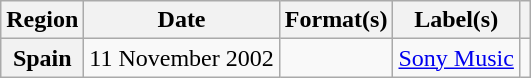<table class="wikitable sortable plainrowheaders">
<tr>
<th scope="col">Region</th>
<th scope="col">Date</th>
<th scope="col">Format(s)</th>
<th scope="col">Label(s)</th>
<th scope="col"></th>
</tr>
<tr>
<th scope="row">Spain</th>
<td>11 November 2002</td>
<td></td>
<td><a href='#'>Sony Music</a></td>
<td></td>
</tr>
</table>
